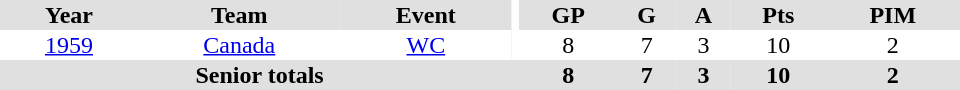<table border="0" cellpadding="1" cellspacing="0" ID="Table3" style="text-align:center; width:40em">
<tr bgcolor="#e0e0e0">
<th>Year</th>
<th>Team</th>
<th>Event</th>
<th rowspan="102" bgcolor="#ffffff"></th>
<th>GP</th>
<th>G</th>
<th>A</th>
<th>Pts</th>
<th>PIM</th>
</tr>
<tr>
<td><a href='#'>1959</a></td>
<td><a href='#'>Canada</a></td>
<td><a href='#'>WC</a></td>
<td>8</td>
<td>7</td>
<td>3</td>
<td>10</td>
<td>2</td>
</tr>
<tr bgcolor="#e0e0e0">
<th colspan="4">Senior totals</th>
<th>8</th>
<th>7</th>
<th>3</th>
<th>10</th>
<th>2</th>
</tr>
</table>
